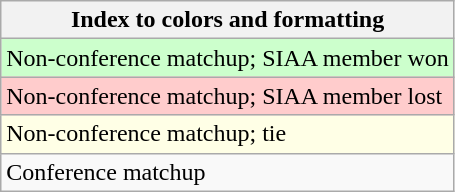<table class="wikitable">
<tr>
<th>Index to colors and formatting</th>
</tr>
<tr bgcolor=#ccffcc>
<td>Non-conference matchup; SIAA member won</td>
</tr>
<tr bgcolor=#ffcccc>
<td>Non-conference matchup; SIAA member lost</td>
</tr>
<tr bgcolor=#ffffe6>
<td>Non-conference matchup; tie</td>
</tr>
<tr>
<td>Conference matchup</td>
</tr>
</table>
